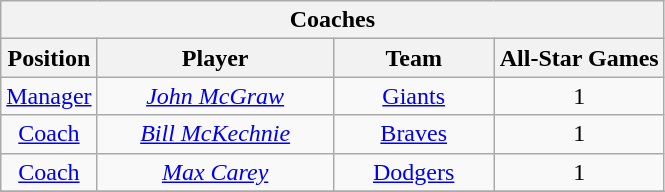<table class="wikitable" style="font-size: 100%; text-align:center;">
<tr>
<th colspan="4">Coaches</th>
</tr>
<tr>
<th>Position</th>
<th width="150">Player</th>
<th width="100">Team</th>
<th>All-Star Games</th>
</tr>
<tr>
<td><a href='#'>Manager</a></td>
<td><em><a href='#'>John McGraw</a></em></td>
<td><a href='#'>Giants</a></td>
<td>1</td>
</tr>
<tr>
<td><a href='#'>Coach</a></td>
<td><em><a href='#'>Bill McKechnie</a></em></td>
<td><a href='#'>Braves</a></td>
<td>1</td>
</tr>
<tr>
<td><a href='#'>Coach</a></td>
<td><em><a href='#'>Max Carey</a></em></td>
<td><a href='#'>Dodgers</a></td>
<td>1</td>
</tr>
<tr>
</tr>
</table>
